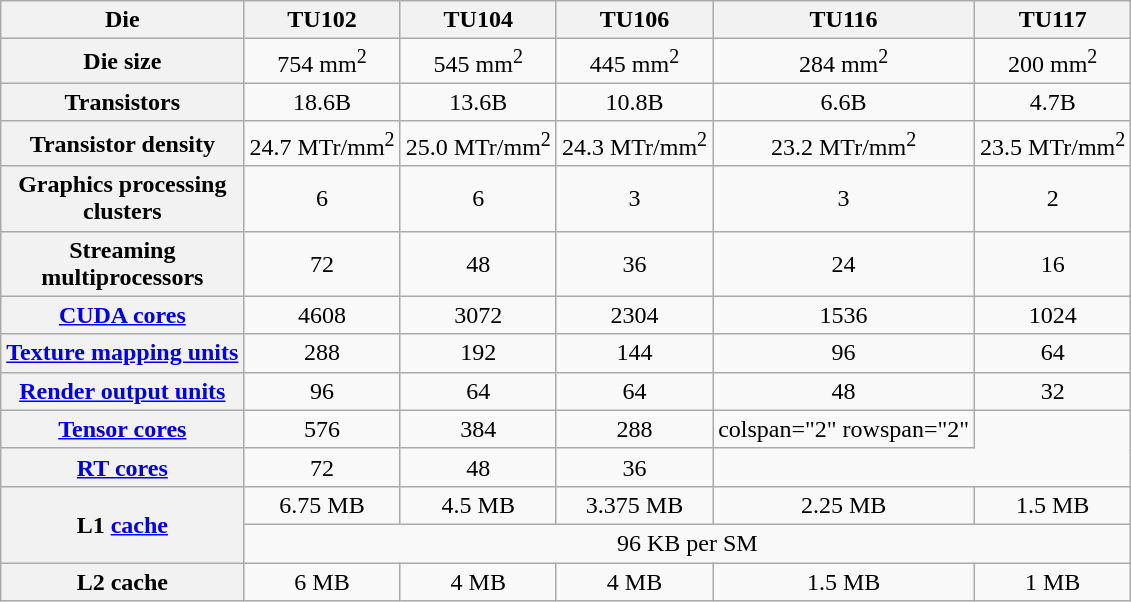<table class="wikitable" style="font-size:100%; text-align:center;">
<tr>
<th>Die</th>
<th>TU102</th>
<th>TU104</th>
<th>TU106</th>
<th>TU116</th>
<th>TU117</th>
</tr>
<tr>
<th>Die size</th>
<td>754 mm<sup>2</sup></td>
<td>545 mm<sup>2</sup></td>
<td>445 mm<sup>2</sup></td>
<td>284 mm<sup>2</sup></td>
<td>200 mm<sup>2</sup></td>
</tr>
<tr>
<th>Transistors</th>
<td>18.6B</td>
<td>13.6B</td>
<td>10.8B</td>
<td>6.6B</td>
<td>4.7B</td>
</tr>
<tr>
<th>Transistor density</th>
<td>24.7 MTr/mm<sup>2</sup></td>
<td>25.0 MTr/mm<sup>2</sup></td>
<td>24.3 MTr/mm<sup>2</sup></td>
<td>23.2 MTr/mm<sup>2</sup></td>
<td>23.5 MTr/mm<sup>2</sup></td>
</tr>
<tr>
<th>Graphics processing<br>clusters</th>
<td>6</td>
<td>6</td>
<td>3</td>
<td>3</td>
<td>2</td>
</tr>
<tr>
<th>Streaming<br>multiprocessors</th>
<td>72</td>
<td>48</td>
<td>36</td>
<td>24</td>
<td>16</td>
</tr>
<tr>
<th><a href='#'>CUDA cores</a></th>
<td>4608</td>
<td>3072</td>
<td>2304</td>
<td>1536</td>
<td>1024</td>
</tr>
<tr>
<th><a href='#'>Texture mapping units</a></th>
<td>288</td>
<td>192</td>
<td>144</td>
<td>96</td>
<td>64</td>
</tr>
<tr>
<th><a href='#'>Render output units</a></th>
<td>96</td>
<td>64</td>
<td>64</td>
<td>48</td>
<td>32</td>
</tr>
<tr>
<th><a href='#'>Tensor cores</a></th>
<td>576</td>
<td>384</td>
<td>288</td>
<td>colspan="2" rowspan="2" </td>
</tr>
<tr>
<th><a href='#'>RT cores</a></th>
<td>72</td>
<td>48</td>
<td>36</td>
</tr>
<tr>
<th rowspan="2">L1 <a href='#'>cache</a></th>
<td>6.75 MB</td>
<td>4.5 MB</td>
<td>3.375 MB</td>
<td>2.25 MB</td>
<td>1.5 MB</td>
</tr>
<tr>
<td colspan="5">96 KB per SM</td>
</tr>
<tr>
<th>L2 cache</th>
<td>6 MB</td>
<td>4 MB</td>
<td>4 MB</td>
<td>1.5 MB</td>
<td>1 MB</td>
</tr>
</table>
